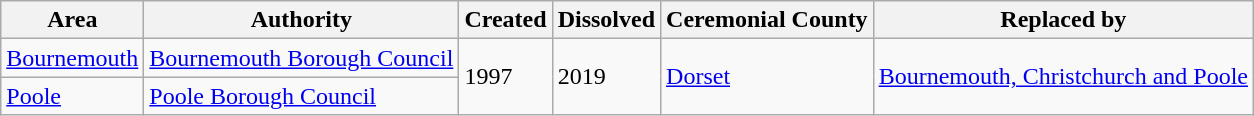<table class="wikitable sortable">
<tr>
<th>Area</th>
<th>Authority</th>
<th>Created</th>
<th>Dissolved</th>
<th>Ceremonial County</th>
<th>Replaced by</th>
</tr>
<tr>
<td><a href='#'>Bournemouth</a></td>
<td><a href='#'>Bournemouth Borough Council</a></td>
<td rowspan=2>1997</td>
<td rowspan=2>2019</td>
<td rowspan=2><a href='#'>Dorset</a></td>
<td rowspan=2><a href='#'>Bournemouth, Christchurch and Poole</a></td>
</tr>
<tr>
<td><a href='#'>Poole</a></td>
<td><a href='#'>Poole Borough Council</a></td>
</tr>
</table>
